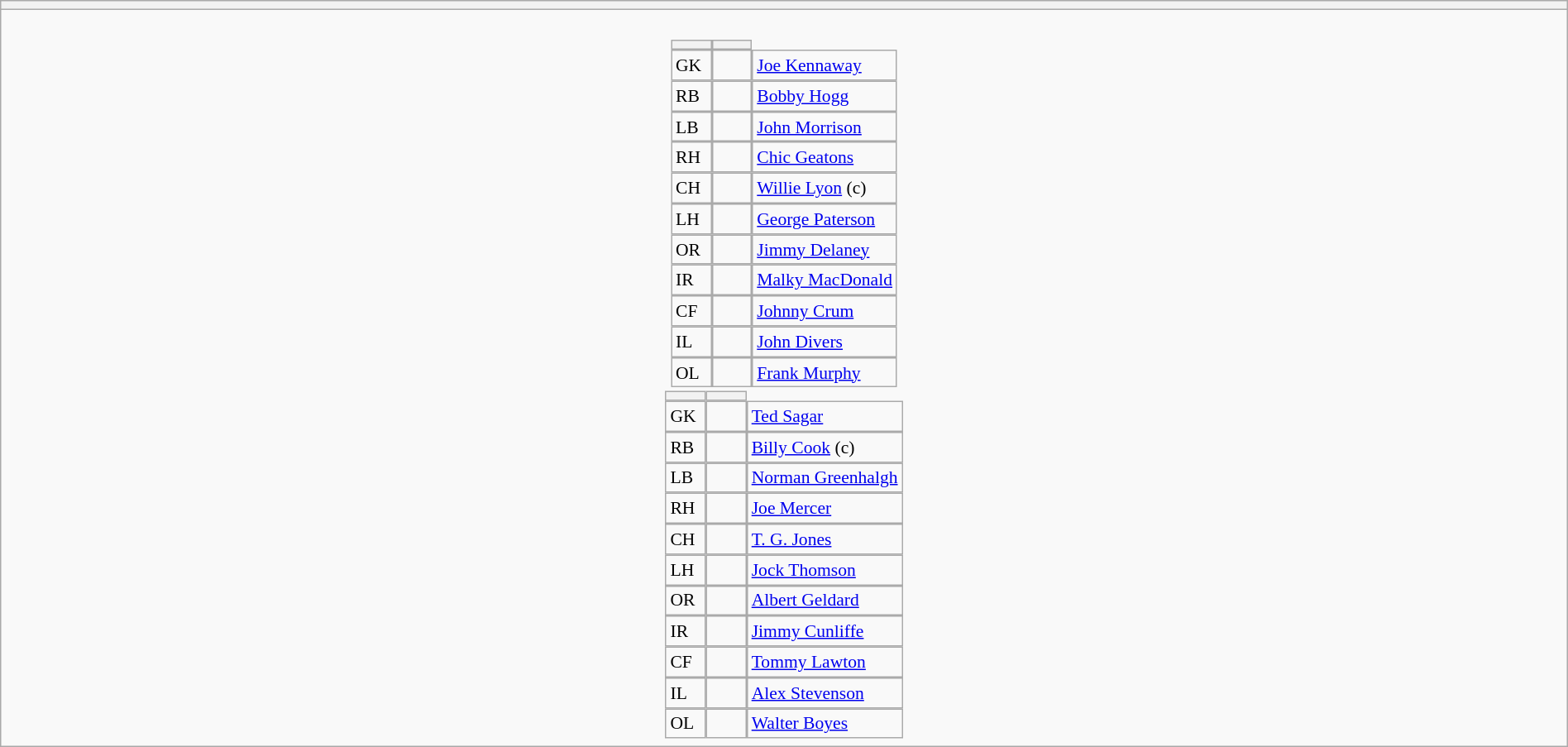<table style="width:100%" class="wikitable collapsible collapsed">
<tr>
<th></th>
</tr>
<tr>
<td><br>






<table style="font-size:90%; margin:0.2em auto;" cellspacing="0" cellpadding="0">
<tr>
<th width="25"></th>
<th width="25"></th>
</tr>
<tr>
<td>GK</td>
<td></td>
<td><a href='#'>Joe Kennaway</a></td>
</tr>
<tr>
<td>RB</td>
<td></td>
<td><a href='#'>Bobby Hogg</a></td>
</tr>
<tr>
<td>LB</td>
<td></td>
<td><a href='#'>John Morrison</a></td>
</tr>
<tr>
<td>RH</td>
<td></td>
<td><a href='#'>Chic Geatons</a></td>
</tr>
<tr>
<td>CH</td>
<td></td>
<td><a href='#'>Willie Lyon</a> (c)</td>
</tr>
<tr>
<td>LH</td>
<td></td>
<td><a href='#'>George Paterson</a></td>
</tr>
<tr>
<td>OR</td>
<td></td>
<td><a href='#'>Jimmy Delaney</a></td>
</tr>
<tr>
<td>IR</td>
<td></td>
<td><a href='#'>Malky MacDonald</a></td>
</tr>
<tr>
<td>CF</td>
<td></td>
<td><a href='#'>Johnny Crum</a></td>
</tr>
<tr>
<td>IL</td>
<td></td>
<td><a href='#'>John Divers</a></td>
</tr>
<tr>
<td>OL</td>
<td></td>
<td><a href='#'>Frank Murphy</a></td>
</tr>
</table>
<table cellspacing="0" cellpadding="0" style="font-size:90%; margin:0.2em auto;">
<tr>
<th width="25"></th>
<th width="25"></th>
</tr>
<tr>
<td>GK</td>
<td></td>
<td><a href='#'>Ted Sagar</a></td>
</tr>
<tr>
<td>RB</td>
<td></td>
<td><a href='#'>Billy Cook</a> (c)</td>
</tr>
<tr>
<td>LB</td>
<td></td>
<td><a href='#'>Norman Greenhalgh</a></td>
</tr>
<tr>
<td>RH</td>
<td></td>
<td><a href='#'>Joe Mercer</a></td>
</tr>
<tr>
<td>CH</td>
<td></td>
<td><a href='#'>T. G. Jones</a></td>
</tr>
<tr>
<td>LH</td>
<td></td>
<td><a href='#'>Jock Thomson</a></td>
</tr>
<tr>
<td>OR</td>
<td></td>
<td><a href='#'>Albert Geldard</a></td>
</tr>
<tr>
<td>IR</td>
<td></td>
<td><a href='#'>Jimmy Cunliffe</a></td>
</tr>
<tr>
<td>CF</td>
<td></td>
<td><a href='#'>Tommy Lawton</a></td>
</tr>
<tr>
<td>IL</td>
<td></td>
<td><a href='#'>Alex Stevenson</a></td>
</tr>
<tr>
<td>OL</td>
<td></td>
<td><a href='#'>Walter Boyes</a></td>
</tr>
</table>
</td>
</tr>
</table>
